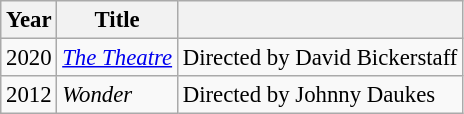<table class="wikitable" style="font-size: 95%;">
<tr>
<th>Year</th>
<th>Title</th>
<th></th>
</tr>
<tr>
<td>2020</td>
<td><em><a href='#'>The Theatre</a></em></td>
<td>Directed by David Bickerstaff</td>
</tr>
<tr>
<td>2012</td>
<td><em>Wonder</em></td>
<td>Directed by Johnny Daukes</td>
</tr>
</table>
